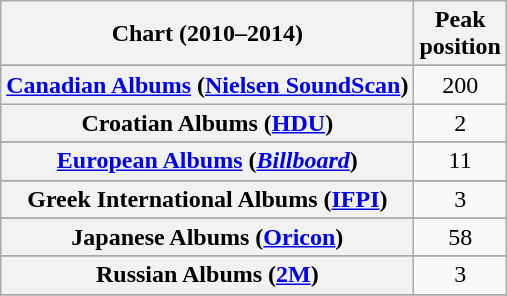<table class="wikitable sortable plainrowheaders" style="text-align:center">
<tr>
<th scope="col">Chart (2010–2014)</th>
<th scope="col">Peak<br>position</th>
</tr>
<tr>
</tr>
<tr>
</tr>
<tr>
</tr>
<tr>
</tr>
<tr>
<th scope="row"><a href='#'>Canadian Albums</a> (<a href='#'>Nielsen SoundScan</a>)</th>
<td>200</td>
</tr>
<tr>
<th scope="row">Croatian Albums (<a href='#'>HDU</a>)</th>
<td>2</td>
</tr>
<tr>
</tr>
<tr>
</tr>
<tr>
<th scope="row"><a href='#'>European Albums</a> (<em><a href='#'>Billboard</a></em>)</th>
<td>11</td>
</tr>
<tr>
</tr>
<tr>
</tr>
<tr>
<th scope="row">Greek International Albums (<a href='#'>IFPI</a>)</th>
<td>3</td>
</tr>
<tr>
</tr>
<tr>
<th scope="row">Japanese Albums (<a href='#'>Oricon</a>)</th>
<td>58</td>
</tr>
<tr>
</tr>
<tr>
<th scope="row">Russian Albums (<a href='#'>2M</a>)</th>
<td>3</td>
</tr>
<tr>
</tr>
<tr>
</tr>
<tr>
</tr>
</table>
